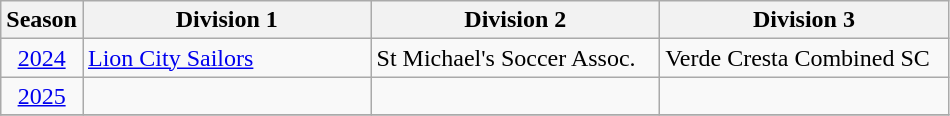<table class="wikitable" style="text-align:center">
<tr>
<th width='30'>Season</th>
<th width='185'>Division 1</th>
<th width='185'>Division 2</th>
<th width='185'>Division 3</th>
</tr>
<tr>
<td><a href='#'> 2024</a></td>
<td align='left'><a href='#'>Lion City Sailors</a></td>
<td align='left'>St Michael's Soccer Assoc.</td>
<td align='left'>Verde Cresta Combined SC</td>
</tr>
<tr>
<td><a href='#'> 2025</a></td>
<td align='left'></td>
<td align='left'></td>
<td align='left'></td>
</tr>
<tr>
</tr>
</table>
